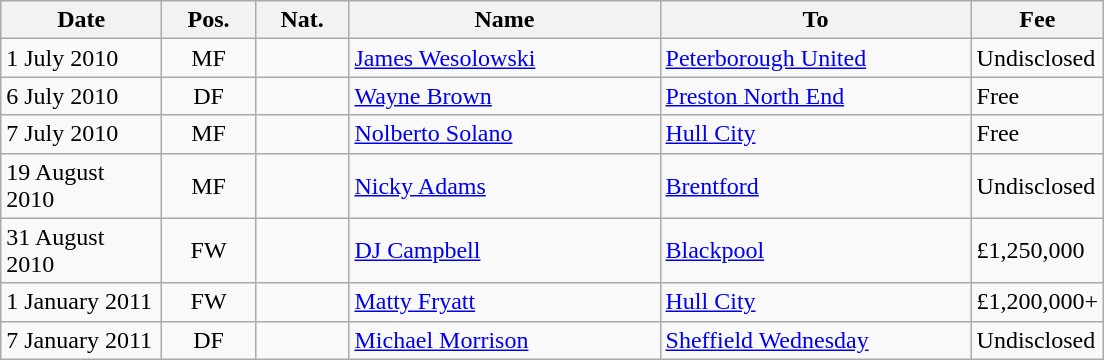<table class="wikitable">
<tr>
<th width=100>Date</th>
<th width=55>Pos.</th>
<th width=55>Nat.</th>
<th width=200>Name</th>
<th width=200>To</th>
<th width=75>Fee</th>
</tr>
<tr>
<td>1 July 2010</td>
<td align=center>MF</td>
<td align=center></td>
<td><a href='#'>James Wesolowski</a></td>
<td> <a href='#'>Peterborough United</a></td>
<td>Undisclosed</td>
</tr>
<tr>
<td>6 July 2010</td>
<td align=center>DF</td>
<td align=center></td>
<td><a href='#'>Wayne Brown</a></td>
<td> <a href='#'>Preston North End</a></td>
<td>Free</td>
</tr>
<tr>
<td>7 July 2010</td>
<td align=center>MF</td>
<td align=center></td>
<td><a href='#'>Nolberto Solano</a></td>
<td> <a href='#'>Hull City</a></td>
<td>Free</td>
</tr>
<tr>
<td>19 August 2010</td>
<td align=center>MF</td>
<td align=center></td>
<td><a href='#'>Nicky Adams</a></td>
<td> <a href='#'>Brentford</a></td>
<td>Undisclosed</td>
</tr>
<tr>
<td>31 August 2010</td>
<td align=center>FW</td>
<td align=center></td>
<td><a href='#'>DJ Campbell</a></td>
<td> <a href='#'>Blackpool</a></td>
<td>£1,250,000</td>
</tr>
<tr>
<td>1 January 2011</td>
<td align=center>FW</td>
<td align=center></td>
<td><a href='#'>Matty Fryatt</a></td>
<td> <a href='#'>Hull City</a></td>
<td>£1,200,000+</td>
</tr>
<tr>
<td>7 January 2011</td>
<td align=center>DF</td>
<td align=center></td>
<td><a href='#'>Michael Morrison</a></td>
<td> <a href='#'>Sheffield Wednesday</a></td>
<td>Undisclosed</td>
</tr>
</table>
